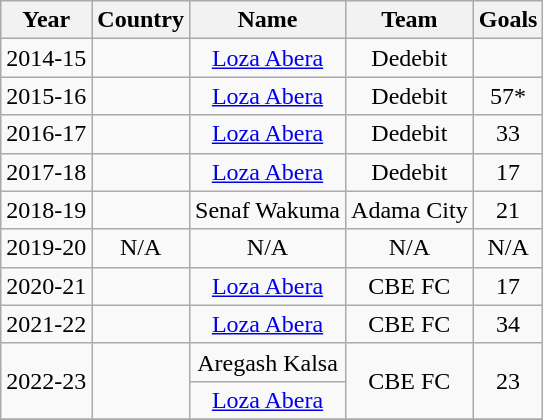<table class="wikitable" style="text-align:center;">
<tr>
<th>Year</th>
<th>Country</th>
<th>Name</th>
<th>Team</th>
<th>Goals</th>
</tr>
<tr>
<td>2014-15</td>
<td></td>
<td><a href='#'>Loza Abera</a></td>
<td>Dedebit</td>
<td></td>
</tr>
<tr>
<td>2015-16</td>
<td></td>
<td><a href='#'>Loza Abera</a></td>
<td>Dedebit</td>
<td>57*</td>
</tr>
<tr>
<td>2016-17</td>
<td></td>
<td><a href='#'>Loza Abera</a></td>
<td>Dedebit</td>
<td>33</td>
</tr>
<tr>
<td>2017-18</td>
<td></td>
<td><a href='#'>Loza Abera</a></td>
<td>Dedebit</td>
<td>17</td>
</tr>
<tr>
<td>2018-19</td>
<td></td>
<td>Senaf Wakuma</td>
<td>Adama City</td>
<td>21</td>
</tr>
<tr>
<td>2019-20</td>
<td>N/A</td>
<td>N/A</td>
<td>N/A</td>
<td>N/A</td>
</tr>
<tr>
<td>2020-21</td>
<td></td>
<td><a href='#'>Loza Abera</a></td>
<td>CBE FC</td>
<td>17</td>
</tr>
<tr>
<td>2021-22</td>
<td></td>
<td><a href='#'>Loza Abera</a></td>
<td>CBE FC</td>
<td>34</td>
</tr>
<tr>
<td rowspan=2>2022-23</td>
<td rowspan=2></td>
<td>Aregash Kalsa</td>
<td rowspan=2>CBE FC</td>
<td rowspan=2>23</td>
</tr>
<tr>
<td><a href='#'>Loza Abera</a></td>
</tr>
<tr>
</tr>
</table>
